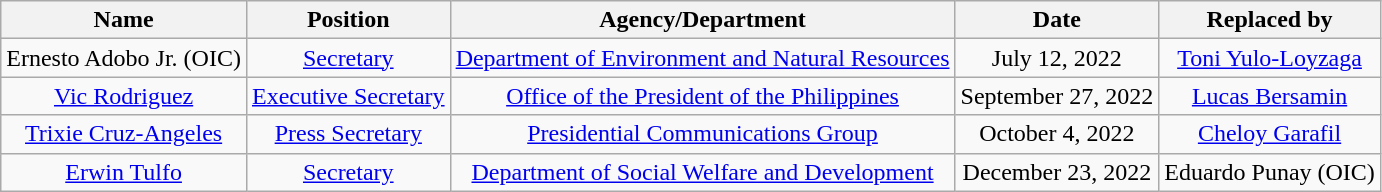<table class="wikitable sortable" style="text-align:center;">
<tr>
<th scope="col">Name</th>
<th scope="col">Position</th>
<th scope="col">Agency/Department</th>
<th scope="col">Date</th>
<th scope="col">Replaced by</th>
</tr>
<tr>
<td>Ernesto Adobo Jr. (OIC)</td>
<td><a href='#'>Secretary</a></td>
<td><a href='#'>Department of Environment and Natural Resources</a></td>
<td>July 12, 2022</td>
<td><a href='#'>Toni Yulo-Loyzaga</a></td>
</tr>
<tr>
<td><a href='#'>Vic Rodriguez</a></td>
<td><a href='#'>Executive Secretary</a></td>
<td><a href='#'>Office of the President of the Philippines</a></td>
<td>September 27, 2022</td>
<td><a href='#'>Lucas Bersamin</a></td>
</tr>
<tr>
<td><a href='#'>Trixie Cruz-Angeles</a></td>
<td><a href='#'>Press Secretary</a></td>
<td><a href='#'>Presidential Communications Group</a></td>
<td>October 4, 2022</td>
<td><a href='#'>Cheloy Garafil</a></td>
</tr>
<tr>
<td><a href='#'>Erwin Tulfo</a></td>
<td><a href='#'>Secretary</a></td>
<td><a href='#'>Department of Social Welfare and Development</a></td>
<td>December 23, 2022</td>
<td>Eduardo Punay (OIC)</td>
</tr>
</table>
